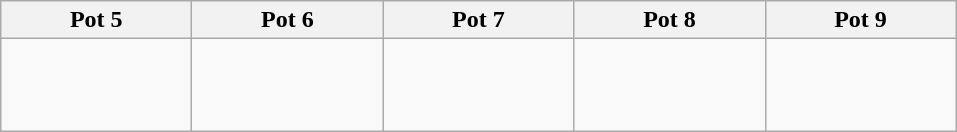<table class=wikitable>
<tr>
<th width=120px>Pot 5</th>
<th width=120px>Pot 6</th>
<th width=120px>Pot 7</th>
<th width=120px>Pot 8</th>
<th width=120px>Pot 9</th>
</tr>
<tr>
<td><br><br></td>
<td><br><br></td>
<td><br><br></td>
<td><br><br></td>
<td><br><br><br></td>
</tr>
</table>
